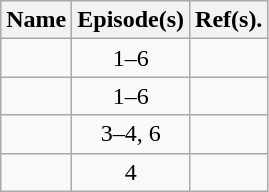<table class="wikitable" style="text-align:center;">
<tr>
<th>Name</th>
<th>Episode(s)</th>
<th>Ref(s).</th>
</tr>
<tr>
<td></td>
<td>1–6</td>
<td></td>
</tr>
<tr>
<td></td>
<td>1–6</td>
<td></td>
</tr>
<tr>
<td></td>
<td>3–4, 6</td>
<td></td>
</tr>
<tr>
<td></td>
<td>4</td>
<td></td>
</tr>
</table>
